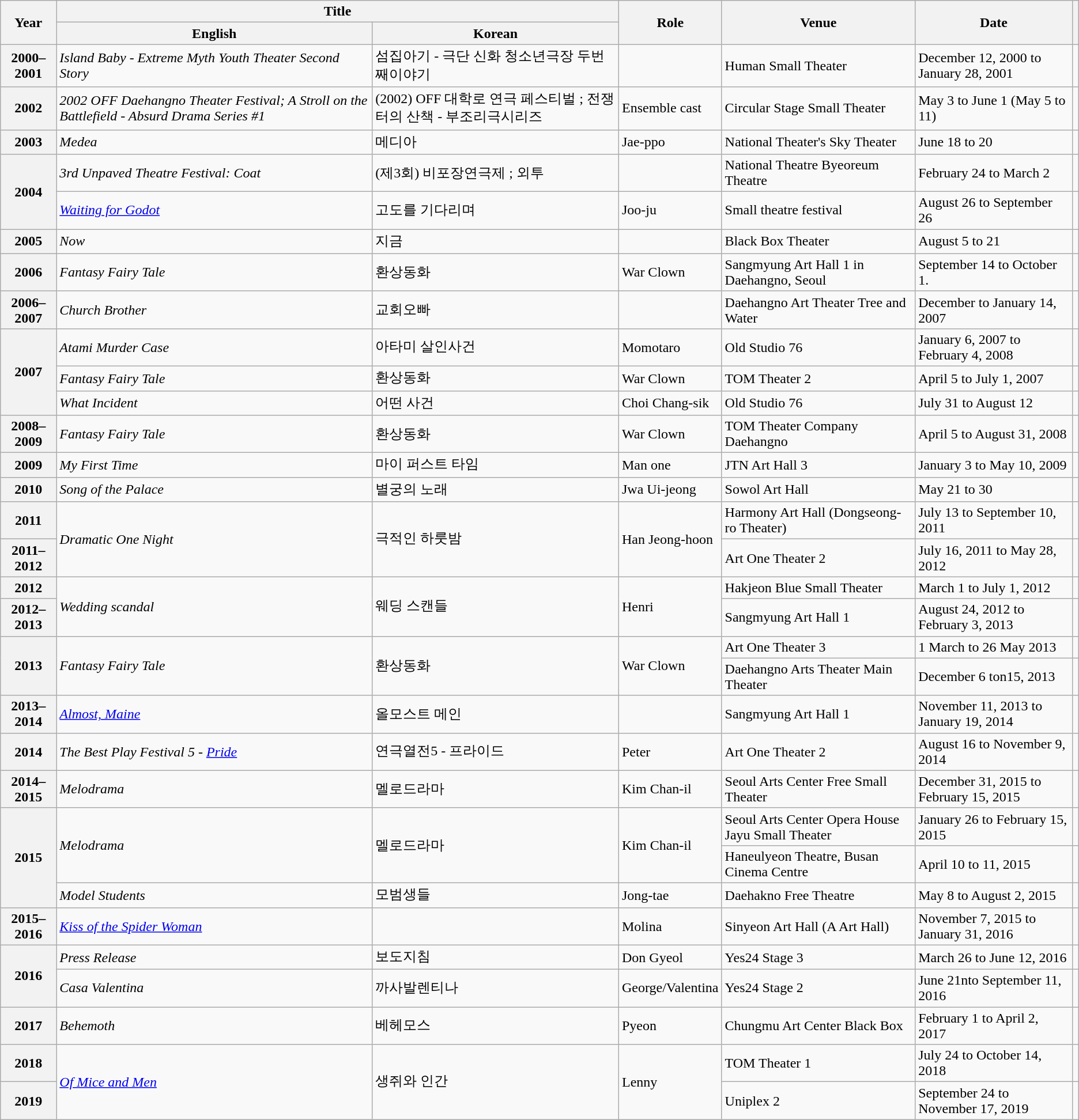<table class="wikitable plainrowheaders sortable" style="text-align:left; font-size:100%">
<tr>
<th scope="col" rowspan="2">Year</th>
<th scope="col" colspan="2">Title</th>
<th scope="col" rowspan="2">Role</th>
<th scope="col" rowspan="2" class="unsortable">Venue</th>
<th scope="col" rowspan="2">Date</th>
<th rowspan="2" scope="col" class="unsortable"></th>
</tr>
<tr>
<th>English</th>
<th>Korean</th>
</tr>
<tr>
<th scope="row">2000–2001</th>
<td><em>Island Baby - Extreme Myth Youth Theater Second Story</em></td>
<td>섬집아기 - 극단 신화 청소년극장 두번째이야기</td>
<td></td>
<td>Human Small Theater</td>
<td>December 12, 2000 to January 28, 2001</td>
<td></td>
</tr>
<tr>
<th scope="row">2002</th>
<td><em>2002 OFF Daehangno Theater Festival; A Stroll on the Battlefield - Absurd Drama Series #1</em></td>
<td>(2002) OFF 대학로 연극 페스티벌 ; 전쟁터의 산책 - 부조리극시리즈</td>
<td>Ensemble cast</td>
<td>Circular Stage Small Theater</td>
<td>May 3 to June 1 (May 5 to 11)</td>
<td></td>
</tr>
<tr>
<th scope="row">2003</th>
<td><em>Medea</em></td>
<td>메디아</td>
<td>Jae-ppo</td>
<td>National Theater's Sky Theater</td>
<td>June 18 to 20</td>
<td></td>
</tr>
<tr>
<th rowspan="2" scope="row">2004</th>
<td><em>3rd Unpaved Theatre Festival: Coat</em></td>
<td>(제3회) 비포장연극제 ; 외투</td>
<td></td>
<td>National Theatre Byeoreum Theatre</td>
<td>February 24 to March 2</td>
<td></td>
</tr>
<tr>
<td><em><a href='#'>Waiting for Godot</a></em></td>
<td>고도를 기다리며</td>
<td>Joo-ju</td>
<td>Small theatre festival</td>
<td>August 26 to September 26</td>
<td></td>
</tr>
<tr>
<th scope="row">2005</th>
<td><em>Now</em></td>
<td>지금</td>
<td></td>
<td>Black Box Theater</td>
<td>August 5 to 21</td>
<td></td>
</tr>
<tr>
<th scope="row">2006</th>
<td><em>Fantasy Fairy Tale</em></td>
<td>환상동화</td>
<td>War Clown</td>
<td>Sangmyung Art Hall 1 in Daehangno, Seoul</td>
<td>September 14 to October 1.</td>
<td></td>
</tr>
<tr>
<th scope="row">2006–2007</th>
<td><em>Church Brother</em></td>
<td>교회오빠</td>
<td></td>
<td>Daehangno Art Theater Tree and Water</td>
<td>December to January 14, 2007</td>
<td></td>
</tr>
<tr>
<th rowspan="3" scope="row">2007</th>
<td><em>Atami Murder Case</em></td>
<td>아타미 살인사건</td>
<td>Momotaro</td>
<td>Old Studio 76</td>
<td>January 6, 2007 to February 4, 2008</td>
<td></td>
</tr>
<tr>
<td><em>Fantasy Fairy Tale</em></td>
<td>환상동화</td>
<td>War Clown</td>
<td>TOM Theater 2</td>
<td>April 5 to July 1, 2007</td>
<td></td>
</tr>
<tr>
<td><em>What Incident</em></td>
<td>어떤 사건</td>
<td>Choi Chang-sik</td>
<td>Old Studio 76</td>
<td>July 31 to August 12</td>
<td></td>
</tr>
<tr>
<th scope="row">2008–2009</th>
<td><em>Fantasy Fairy Tale</em></td>
<td>환상동화</td>
<td>War Clown</td>
<td>TOM Theater Company Daehangno</td>
<td>April 5 to August 31, 2008</td>
<td></td>
</tr>
<tr>
<th scope="row">2009</th>
<td><em>My First Time</em></td>
<td>마이 퍼스트 타임</td>
<td>Man one</td>
<td>JTN Art Hall 3</td>
<td>January 3 to May 10, 2009</td>
<td></td>
</tr>
<tr>
<th scope="row">2010</th>
<td><em>Song of the Palace</em></td>
<td>별궁의 노래</td>
<td>Jwa Ui-jeong</td>
<td>Sowol Art Hall</td>
<td>May 21 to 30</td>
<td></td>
</tr>
<tr>
<th scope="row">2011</th>
<td rowspan="2"><em>Dramatic One Night</em></td>
<td rowspan="2">극적인 하룻밤</td>
<td rowspan="2">Han Jeong-hoon</td>
<td>Harmony Art Hall (Dongseong-ro Theater)</td>
<td>July 13 to September 10, 2011</td>
<td></td>
</tr>
<tr>
<th scope="row">2011–2012</th>
<td>Art One Theater 2</td>
<td>July 16, 2011 to May 28, 2012</td>
<td></td>
</tr>
<tr>
<th scope="row">2012</th>
<td rowspan="2"><em>Wedding scandal</em></td>
<td rowspan="2">웨딩 스캔들</td>
<td rowspan="2">Henri</td>
<td>Hakjeon Blue Small Theater</td>
<td>March 1 to July 1, 2012</td>
<td></td>
</tr>
<tr>
<th scope="row">2012–2013</th>
<td>Sangmyung Art Hall 1</td>
<td>August 24, 2012 to February 3, 2013</td>
<td></td>
</tr>
<tr>
<th scope="row" rowspan="2">2013</th>
<td rowspan="2"><em>Fantasy Fairy Tale</em></td>
<td rowspan="2">환상동화</td>
<td rowspan="2">War Clown</td>
<td>Art One Theater 3</td>
<td>1 March to 26 May 2013</td>
<td></td>
</tr>
<tr>
<td>Daehangno Arts Theater Main Theater</td>
<td>December 6 ton15, 2013</td>
<td></td>
</tr>
<tr>
<th scope="row">2013–2014</th>
<td><em><a href='#'>Almost, Maine</a></em></td>
<td>올모스트 메인</td>
<td></td>
<td>Sangmyung Art Hall 1</td>
<td>November 11, 2013 to January 19, 2014</td>
<td></td>
</tr>
<tr>
<th scope="row">2014</th>
<td><em>The Best Play Festival 5 - <a href='#'>Pride</a></em></td>
<td>연극열전5 - 프라이드</td>
<td>Peter</td>
<td>Art One Theater 2</td>
<td>August 16 to November 9, 2014</td>
<td></td>
</tr>
<tr>
<th scope="row">2014–2015</th>
<td><em>Melodrama</em></td>
<td>멜로드라마</td>
<td>Kim Chan-il</td>
<td>Seoul Arts Center Free Small Theater</td>
<td>December 31, 2015 to February 15, 2015</td>
<td></td>
</tr>
<tr>
<th rowspan="3" scope="row">2015</th>
<td rowspan="2"><em>Melodrama</em></td>
<td rowspan="2">멜로드라마</td>
<td rowspan="2">Kim Chan-il</td>
<td>Seoul Arts Center Opera House Jayu Small Theater</td>
<td>January 26 to February 15, 2015</td>
<td></td>
</tr>
<tr>
<td>Haneulyeon Theatre, Busan Cinema Centre</td>
<td>April 10 to 11, 2015</td>
<td></td>
</tr>
<tr>
<td><em>Model Students</em></td>
<td>모범생들</td>
<td>Jong-tae</td>
<td>Daehakno Free Theatre</td>
<td>May 8 to August 2, 2015</td>
<td></td>
</tr>
<tr>
<th scope="row">2015–2016</th>
<td><em><a href='#'>Kiss of the Spider Woman</a></em></td>
<td></td>
<td>Molina</td>
<td>Sinyeon Art Hall (A Art Hall)</td>
<td>November 7, 2015 to January 31, 2016</td>
<td></td>
</tr>
<tr>
<th rowspan="2" scope="row">2016</th>
<td><em>Press Release</em></td>
<td>보도지침</td>
<td>Don Gyeol</td>
<td>Yes24 Stage 3</td>
<td>March 26 to June 12, 2016</td>
<td></td>
</tr>
<tr>
<td><em>Casa Valentina</em></td>
<td>까사발렌티나</td>
<td>George/Valentina</td>
<td>Yes24 Stage 2</td>
<td>June 21nto September 11, 2016</td>
<td></td>
</tr>
<tr>
<th scope="row">2017</th>
<td><em>Behemoth</em></td>
<td>베헤모스</td>
<td>Pyeon</td>
<td>Chungmu Art Center Black Box</td>
<td>February 1 to April 2, 2017</td>
<td></td>
</tr>
<tr>
<th scope="row">2018</th>
<td rowspan="2"><em><a href='#'>Of Mice and Men</a></em></td>
<td rowspan="2">생쥐와 인간</td>
<td rowspan="2">Lenny</td>
<td>TOM Theater 1</td>
<td>July 24 to October 14, 2018</td>
<td></td>
</tr>
<tr>
<th scope="row">2019</th>
<td>Uniplex 2</td>
<td>September 24 to November 17, 2019</td>
<td></td>
</tr>
</table>
